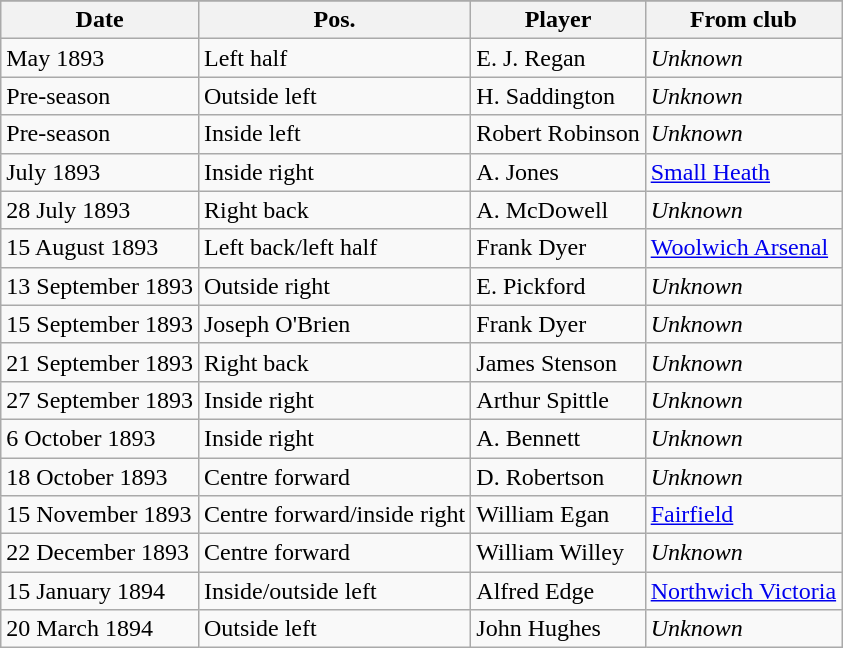<table class="wikitable">
<tr>
</tr>
<tr>
<th>Date</th>
<th>Pos.</th>
<th>Player</th>
<th>From club</th>
</tr>
<tr>
<td>May 1893</td>
<td>Left half</td>
<td>E. J. Regan</td>
<td><em>Unknown</em></td>
</tr>
<tr>
<td>Pre-season</td>
<td>Outside left</td>
<td>H. Saddington</td>
<td><em>Unknown</em></td>
</tr>
<tr>
<td>Pre-season</td>
<td>Inside left</td>
<td>Robert Robinson</td>
<td><em>Unknown</em></td>
</tr>
<tr>
<td>July 1893</td>
<td>Inside right</td>
<td>A. Jones</td>
<td> <a href='#'>Small Heath</a></td>
</tr>
<tr>
<td>28 July 1893</td>
<td>Right back</td>
<td>A. McDowell</td>
<td><em>Unknown</em></td>
</tr>
<tr>
<td>15 August 1893</td>
<td>Left back/left half</td>
<td>Frank Dyer</td>
<td> <a href='#'>Woolwich Arsenal</a></td>
</tr>
<tr>
<td>13 September 1893</td>
<td>Outside right</td>
<td>E. Pickford</td>
<td><em>Unknown</em></td>
</tr>
<tr>
<td>15 September 1893</td>
<td>Joseph O'Brien</td>
<td>Frank Dyer</td>
<td><em>Unknown</em></td>
</tr>
<tr>
<td>21 September 1893</td>
<td>Right back</td>
<td>James Stenson</td>
<td><em>Unknown</em></td>
</tr>
<tr>
<td>27 September 1893</td>
<td>Inside right</td>
<td>Arthur Spittle</td>
<td><em>Unknown</em></td>
</tr>
<tr>
<td>6 October 1893</td>
<td>Inside right</td>
<td>A. Bennett</td>
<td><em>Unknown</em></td>
</tr>
<tr>
<td>18 October 1893</td>
<td>Centre forward</td>
<td>D. Robertson</td>
<td><em>Unknown</em></td>
</tr>
<tr>
<td>15 November 1893</td>
<td>Centre forward/inside right</td>
<td>William Egan</td>
<td> <a href='#'>Fairfield</a></td>
</tr>
<tr>
<td>22 December 1893</td>
<td>Centre forward</td>
<td>William Willey</td>
<td><em>Unknown</em></td>
</tr>
<tr>
<td>15 January 1894</td>
<td>Inside/outside left</td>
<td>Alfred Edge</td>
<td> <a href='#'>Northwich Victoria</a></td>
</tr>
<tr>
<td>20 March 1894</td>
<td>Outside left</td>
<td>John Hughes</td>
<td><em>Unknown</em></td>
</tr>
</table>
